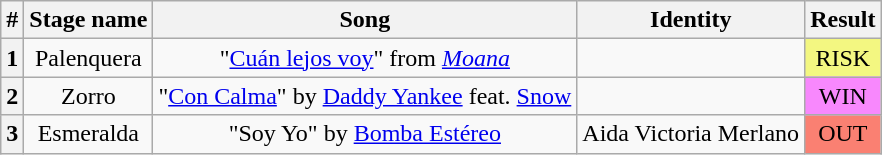<table class="wikitable plainrowheaders" style="text-align: center">
<tr>
<th>#</th>
<th>Stage name</th>
<th>Song</th>
<th>Identity</th>
<th>Result</th>
</tr>
<tr>
<th>1</th>
<td>Palenquera</td>
<td>"<a href='#'>Cuán lejos voy</a>" from <em><a href='#'>Moana</a></em></td>
<td></td>
<td bgcolor=#F3F781>RISK</td>
</tr>
<tr>
<th>2</th>
<td>Zorro</td>
<td>"<a href='#'>Con Calma</a>" by <a href='#'>Daddy Yankee</a> feat. <a href='#'>Snow</a></td>
<td></td>
<td bgcolor=#F888FD>WIN</td>
</tr>
<tr>
<th>3</th>
<td>Esmeralda</td>
<td>"Soy Yo" by <a href='#'>Bomba Estéreo</a></td>
<td>Aida Victoria Merlano</td>
<td bgcolor=salmon>OUT</td>
</tr>
</table>
